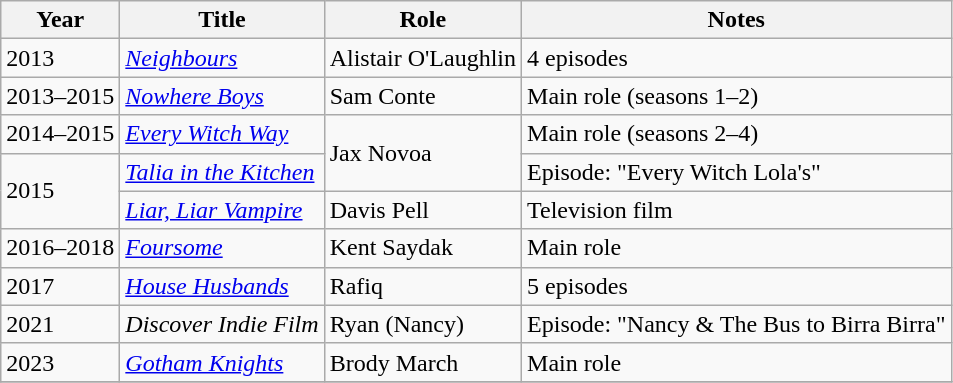<table class="wikitable" border="1">
<tr>
<th>Year</th>
<th>Title</th>
<th>Role</th>
<th>Notes</th>
</tr>
<tr>
<td>2013</td>
<td><em><a href='#'>Neighbours</a></em></td>
<td>Alistair O'Laughlin</td>
<td>4 episodes</td>
</tr>
<tr>
<td>2013–2015</td>
<td><em><a href='#'>Nowhere Boys</a></em></td>
<td>Sam Conte</td>
<td>Main role (seasons 1–2)</td>
</tr>
<tr>
<td>2014–2015</td>
<td><em><a href='#'>Every Witch Way</a></em></td>
<td rowspan="2">Jax Novoa</td>
<td>Main role (seasons 2–4)</td>
</tr>
<tr>
<td rowspan="2">2015</td>
<td><em><a href='#'>Talia in the Kitchen</a></em></td>
<td>Episode: "Every Witch Lola's"</td>
</tr>
<tr>
<td><em><a href='#'>Liar, Liar Vampire</a></em></td>
<td>Davis Pell</td>
<td>Television film</td>
</tr>
<tr>
<td>2016–2018</td>
<td><em><a href='#'>Foursome</a></em></td>
<td>Kent Saydak</td>
<td>Main role</td>
</tr>
<tr>
<td>2017</td>
<td><em><a href='#'>House Husbands</a></em></td>
<td>Rafiq</td>
<td>5 episodes</td>
</tr>
<tr>
<td>2021</td>
<td><em>Discover Indie Film</em></td>
<td>Ryan (Nancy)</td>
<td>Episode: "Nancy & The Bus to Birra Birra"</td>
</tr>
<tr>
<td>2023</td>
<td><em><a href='#'>Gotham Knights</a></em></td>
<td>Brody March</td>
<td>Main role</td>
</tr>
<tr>
</tr>
</table>
